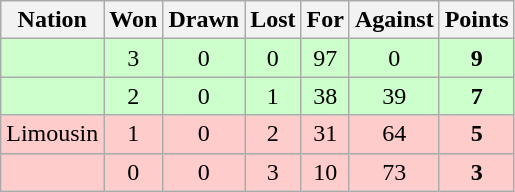<table class="wikitable" style="text-align: center;">
<tr>
<th>Nation</th>
<th>Won</th>
<th>Drawn</th>
<th>Lost</th>
<th>For</th>
<th>Against</th>
<th>Points</th>
</tr>
<tr bgcolor=ccffcc>
<td align="left"></td>
<td>3</td>
<td>0</td>
<td>0</td>
<td>97</td>
<td>0</td>
<td><strong>9</strong></td>
</tr>
<tr bgcolor=ccffcc>
<td align="left"></td>
<td>2</td>
<td>0</td>
<td>1</td>
<td>38</td>
<td>39</td>
<td><strong>7</strong></td>
</tr>
<tr style="background:#fcc">
<td align="left"> Limousin</td>
<td>1</td>
<td>0</td>
<td>2</td>
<td>31</td>
<td>64</td>
<td><strong>5</strong></td>
</tr>
<tr style="background:#fcc">
<td align="left"></td>
<td>0</td>
<td>0</td>
<td>3</td>
<td>10</td>
<td>73</td>
<td><strong>3</strong></td>
</tr>
</table>
